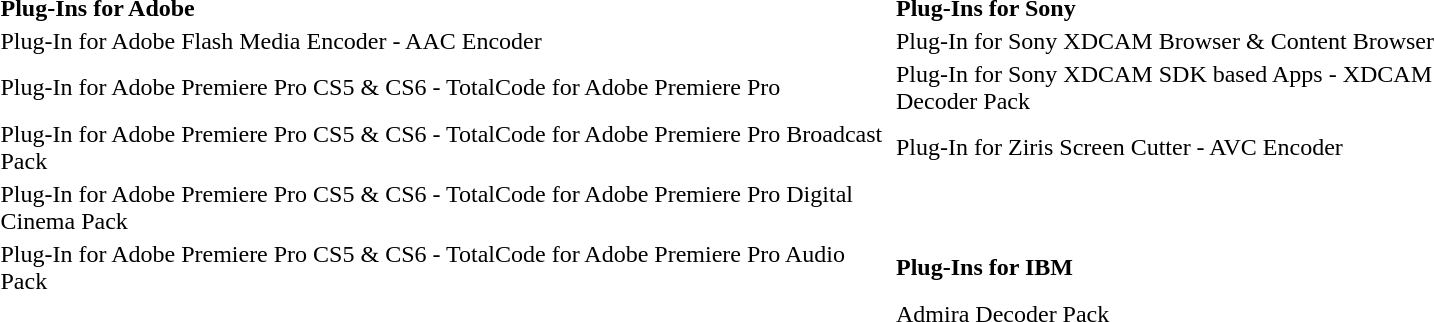<table style="text-align:left; width:80%;">
<tr>
<th>Plug-Ins for Adobe</th>
<th>Plug-Ins for Sony</th>
</tr>
<tr>
<td>Plug-In for Adobe Flash Media Encoder - AAC Encoder</td>
<td>Plug-In for Sony XDCAM Browser & Content Browser</td>
</tr>
<tr>
<td>Plug-In for Adobe Premiere Pro CS5 & CS6 - TotalCode for Adobe Premiere Pro</td>
<td>Plug-In for Sony XDCAM SDK based Apps - XDCAM Decoder Pack</td>
</tr>
<tr>
<td>Plug-In for Adobe Premiere Pro CS5 & CS6 - TotalCode for Adobe Premiere Pro Broadcast Pack</td>
<td>Plug-In for  Ziris Screen Cutter - AVC Encoder</td>
</tr>
<tr>
<td>Plug-In for Adobe Premiere Pro CS5 & CS6 - TotalCode for Adobe Premiere Pro Digital Cinema Pack</td>
<td></td>
</tr>
<tr>
<td>Plug-In for Adobe Premiere Pro CS5 & CS6 - TotalCode for Adobe Premiere Pro Audio Pack</td>
<td><strong>Plug-Ins for IBM</strong></td>
</tr>
<tr>
<td></td>
<td>Admira Decoder Pack</td>
</tr>
</table>
